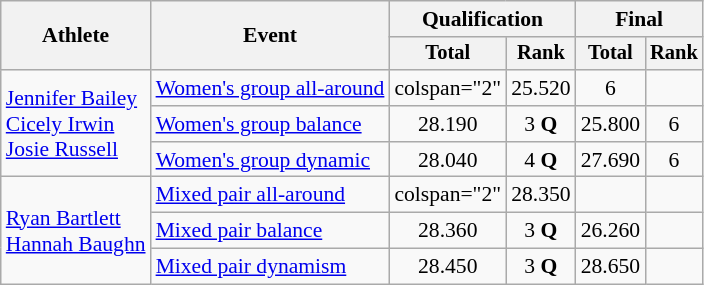<table class="wikitable" style="font-size:90%">
<tr>
<th rowspan=2>Athlete</th>
<th rowspan=2>Event</th>
<th colspan =2>Qualification</th>
<th colspan =2>Final</th>
</tr>
<tr style="font-size:95%">
<th>Total</th>
<th>Rank</th>
<th>Total</th>
<th>Rank</th>
</tr>
<tr align=center>
<td rowspan="3" align=left><a href='#'>Jennifer Bailey</a><br><a href='#'>Cicely Irwin</a><br><a href='#'>Josie Russell</a></td>
<td style="text-align:left;"><a href='#'>Women's group all-around</a></td>
<td>colspan="2" </td>
<td>25.520</td>
<td>6</td>
</tr>
<tr align=center>
<td style="text-align:left;"><a href='#'>Women's group balance</a></td>
<td>28.190</td>
<td>3 <strong>Q</strong></td>
<td>25.800</td>
<td>6</td>
</tr>
<tr align=center>
<td style="text-align:left;"><a href='#'>Women's group dynamic</a></td>
<td>28.040</td>
<td>4 <strong>Q</strong></td>
<td>27.690</td>
<td>6</td>
</tr>
<tr align=center>
<td align=left rowspan="3"><a href='#'>Ryan Bartlett</a><br><a href='#'>Hannah Baughn</a></td>
<td style="text-align:left;"><a href='#'>Mixed pair all-around</a></td>
<td>colspan="2" </td>
<td>28.350</td>
<td></td>
</tr>
<tr align=center>
<td style="text-align:left;"><a href='#'>Mixed pair balance</a></td>
<td>28.360</td>
<td>3 <strong>Q</strong></td>
<td>26.260</td>
<td></td>
</tr>
<tr align=center>
<td style="text-align:left;"><a href='#'>Mixed pair dynamism</a></td>
<td>28.450</td>
<td>3 <strong>Q</strong></td>
<td>28.650</td>
<td></td>
</tr>
</table>
